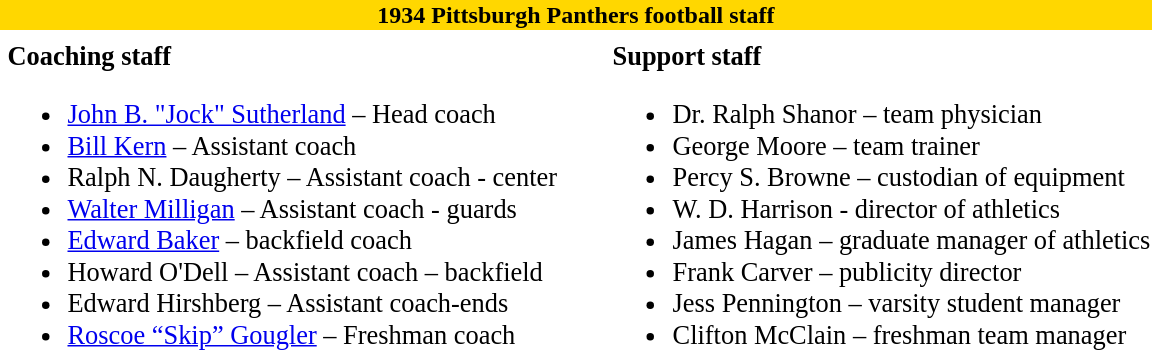<table class="toccolours" style="text-align: left;">
<tr>
<th colspan="10" style="background:gold; color:dark blue; text-align: center;"><strong>1934 Pittsburgh Panthers football staff</strong></th>
</tr>
<tr>
<td colspan="10" align="right"></td>
</tr>
<tr>
<td valign="top"></td>
<td style="font-size: 110%;" valign="top"><strong>Coaching staff</strong><br><ul><li><a href='#'>John B. "Jock" Sutherland</a> – Head coach</li><li><a href='#'>Bill Kern</a> – Assistant coach</li><li>Ralph N. Daugherty – Assistant coach - center</li><li><a href='#'>Walter Milligan</a> – Assistant coach - guards</li><li><a href='#'>Edward Baker</a> – backfield coach</li><li>Howard O'Dell – Assistant coach – backfield</li><li>Edward Hirshberg – Assistant coach-ends</li><li><a href='#'>Roscoe “Skip” Gougler</a> – Freshman coach</li></ul></td>
<td width="25"> </td>
<td valign="top"></td>
<td style="font-size: 110%;" valign="top"><strong>Support staff</strong><br><ul><li>Dr. Ralph Shanor – team physician</li><li>George Moore – team trainer</li><li>Percy S. Browne – custodian of equipment</li><li>W. D. Harrison - director of athletics</li><li>James Hagan – graduate manager of athletics</li><li>Frank Carver – publicity director</li><li>Jess Pennington – varsity student manager</li><li>Clifton McClain – freshman team manager</li></ul></td>
</tr>
</table>
